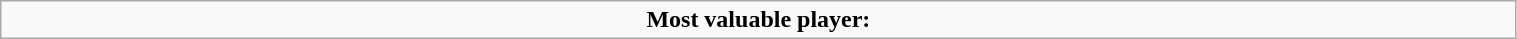<table class="wikitable" width=80%>
<tr align=center>
<td><strong>Most valuable player:</strong> </td>
</tr>
</table>
